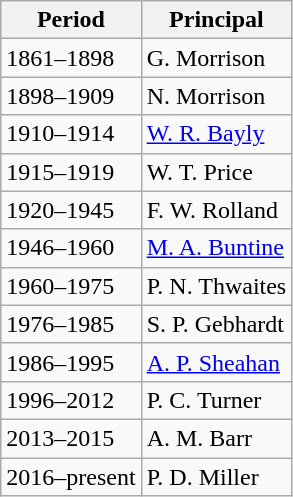<table class="wikitable">
<tr>
<th>Period</th>
<th>Principal</th>
</tr>
<tr>
<td>1861–1898</td>
<td>G. Morrison</td>
</tr>
<tr>
<td>1898–1909</td>
<td>N. Morrison</td>
</tr>
<tr>
<td>1910–1914</td>
<td><a href='#'>W. R. Bayly</a></td>
</tr>
<tr>
<td>1915–1919</td>
<td>W. T. Price</td>
</tr>
<tr>
<td>1920–1945</td>
<td>F. W. Rolland</td>
</tr>
<tr>
<td>1946–1960</td>
<td><a href='#'>M. A. Buntine</a></td>
</tr>
<tr>
<td>1960–1975</td>
<td>P. N. Thwaites</td>
</tr>
<tr>
<td>1976–1985</td>
<td>S. P. Gebhardt</td>
</tr>
<tr>
<td>1986–1995</td>
<td><a href='#'>A. P. Sheahan</a></td>
</tr>
<tr>
<td>1996–2012</td>
<td>P. C. Turner</td>
</tr>
<tr>
<td>2013–2015</td>
<td>A. M. Barr</td>
</tr>
<tr>
<td>2016–present</td>
<td>P. D. Miller</td>
</tr>
</table>
